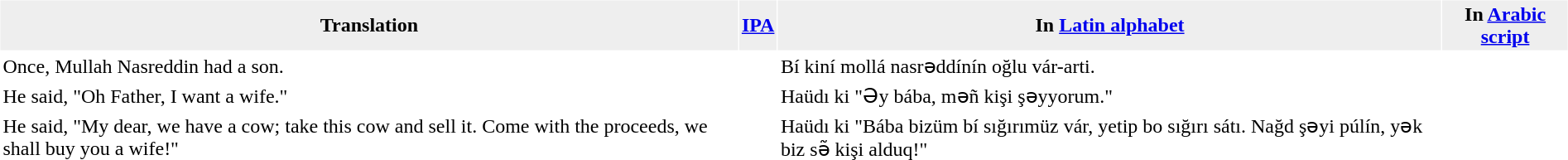<table border="0" cellpadding="2" cellspacing="1">
<tr>
<th style="background:#eee;">Translation</th>
<th style="background:#eee;"><a href='#'>IPA</a></th>
<th style="background:#eee;">In <a href='#'>Latin alphabet</a></th>
<th style="background:#eee;">In <a href='#'>Arabic script</a></th>
</tr>
<tr e&771>
<td>Once, Mullah Nasreddin had a son.</td>
<td></td>
<td>Bí kiní mollá nasrəddínín oğlu vár-arti.</td>
<td dir="rtl"></td>
</tr>
<tr>
<td>He said, "Oh Father, I want a wife."</td>
<td></td>
<td>Haüdı ki "Əy bába, məñ kişi şəyyorum."</td>
<td dir="rtl"></td>
</tr>
<tr>
<td>He said, "My dear, we have a cow; take this cow and sell it. Come with the proceeds, we shall buy you a wife!"</td>
<td></td>
<td>Haüdı ki "Bába bizüm bí sığırımüz vár, yetip bo sığırı sátı. Nağd şəyi púlín, yək biz sə̃ kişi alduq!"</td>
<td dir="rtl"></td>
</tr>
</table>
